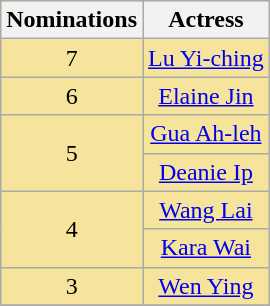<table class="wikitable sortable" rowspan=2 style="text-align: center; background: #f6e39c">
<tr>
<th scope="col" width="55">Nominations</th>
<th scope="col" align="center">Actress</th>
</tr>
<tr>
<td rowspan=1 style="text-align:center">7</td>
<td><a href='#'>Lu Yi-ching</a></td>
</tr>
<tr>
<td rowspan=1 style="text-align:center">6</td>
<td><a href='#'>Elaine Jin</a></td>
</tr>
<tr>
<td rowspan=2 style="text-align:center">5</td>
<td><a href='#'>Gua Ah-leh</a></td>
</tr>
<tr>
<td><a href='#'>Deanie Ip</a></td>
</tr>
<tr>
<td rowspan=2 style="text-align:center">4</td>
<td><a href='#'>Wang Lai</a></td>
</tr>
<tr>
<td><a href='#'>Kara Wai</a></td>
</tr>
<tr>
<td rowspan=1 style="text-align:center">3</td>
<td><a href='#'>Wen Ying</a></td>
</tr>
<tr>
</tr>
</table>
